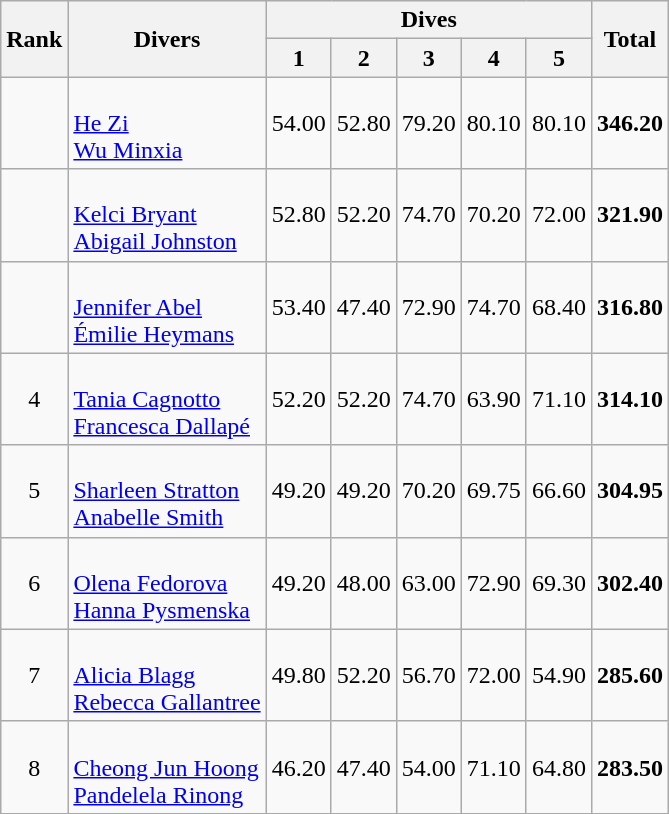<table class="wikitable sortable">
<tr>
<th rowspan="2">Rank</th>
<th rowspan="2">Divers</th>
<th colspan="5">Dives</th>
<th rowspan="2">Total</th>
</tr>
<tr>
<th>1</th>
<th>2</th>
<th>3</th>
<th>4</th>
<th>5</th>
</tr>
<tr>
<td align="center"></td>
<td><br><a href='#'>He Zi</a><br><a href='#'>Wu Minxia</a></td>
<td align="center">54.00</td>
<td align="center">52.80</td>
<td align="center">79.20</td>
<td align="center">80.10</td>
<td align="center">80.10</td>
<td align="center"><strong>346.20</strong></td>
</tr>
<tr>
<td align="center"></td>
<td><br><a href='#'>Kelci Bryant</a><br><a href='#'>Abigail Johnston</a></td>
<td align="center">52.80</td>
<td align="center">52.20</td>
<td align="center">74.70</td>
<td align="center">70.20</td>
<td align="center">72.00</td>
<td align="center"><strong>321.90</strong></td>
</tr>
<tr>
<td align="center"></td>
<td><br><a href='#'>Jennifer Abel</a><br><a href='#'>Émilie Heymans</a></td>
<td align="center">53.40</td>
<td align="center">47.40</td>
<td align="center">72.90</td>
<td align="center">74.70</td>
<td align="center">68.40</td>
<td align="center"><strong>316.80</strong></td>
</tr>
<tr>
<td align="center">4</td>
<td><br><a href='#'>Tania Cagnotto</a><br><a href='#'>Francesca Dallapé</a></td>
<td align="center">52.20</td>
<td align="center">52.20</td>
<td align="center">74.70</td>
<td align="center">63.90</td>
<td align="center">71.10</td>
<td align="center"><strong>314.10</strong></td>
</tr>
<tr>
<td align="center">5</td>
<td><br><a href='#'>Sharleen Stratton</a><br><a href='#'>Anabelle Smith</a></td>
<td align="center">49.20</td>
<td align="center">49.20</td>
<td align="center">70.20</td>
<td align="center">69.75</td>
<td align="center">66.60</td>
<td align="center"><strong>304.95</strong></td>
</tr>
<tr>
<td align="center">6</td>
<td><br><a href='#'>Olena Fedorova</a><br><a href='#'>Hanna Pysmenska</a></td>
<td align="center">49.20</td>
<td align="center">48.00</td>
<td align="center">63.00</td>
<td align="center">72.90</td>
<td align="center">69.30</td>
<td align="center"><strong>302.40</strong></td>
</tr>
<tr>
<td align="center">7</td>
<td><br><a href='#'>Alicia Blagg</a><br><a href='#'>Rebecca Gallantree</a></td>
<td align="center">49.80</td>
<td align="center">52.20</td>
<td align="center">56.70</td>
<td align="center">72.00</td>
<td align="center">54.90</td>
<td align="center"><strong>285.60</strong></td>
</tr>
<tr>
<td align="center">8</td>
<td><br><a href='#'>Cheong Jun Hoong</a><br><a href='#'>Pandelela Rinong</a></td>
<td align="center">46.20</td>
<td align="center">47.40</td>
<td align="center">54.00</td>
<td align="center">71.10</td>
<td align="center">64.80</td>
<td align="center"><strong>283.50</strong></td>
</tr>
<tr>
</tr>
</table>
